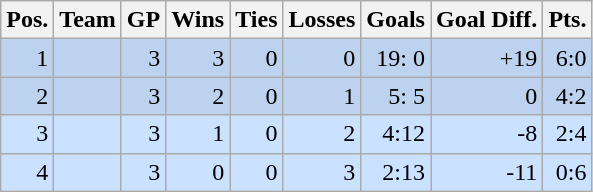<table class="wikitable">
<tr>
<th>Pos.</th>
<th>Team</th>
<th>GP</th>
<th>Wins</th>
<th>Ties</th>
<th>Losses</th>
<th>Goals</th>
<th>Goal Diff.</th>
<th>Pts.</th>
</tr>
<tr bgcolor="#BCD2EE" align="right">
<td>1</td>
<td align="left"></td>
<td>3</td>
<td>3</td>
<td>0</td>
<td>0</td>
<td>19: 0</td>
<td>+19</td>
<td>6:0</td>
</tr>
<tr bgcolor="#BCD2EE" align="right">
<td>2</td>
<td align="left"></td>
<td>3</td>
<td>2</td>
<td>0</td>
<td>1</td>
<td>5: 5</td>
<td>0</td>
<td>4:2</td>
</tr>
<tr bgcolor="#CAE1FF" align="right">
<td>3</td>
<td align="left"></td>
<td>3</td>
<td>1</td>
<td>0</td>
<td>2</td>
<td>4:12</td>
<td>-8</td>
<td>2:4</td>
</tr>
<tr bgcolor="#CAE1FF" align="right">
<td>4</td>
<td align="left"></td>
<td>3</td>
<td>0</td>
<td>0</td>
<td>3</td>
<td>2:13</td>
<td>-11</td>
<td>0:6</td>
</tr>
</table>
